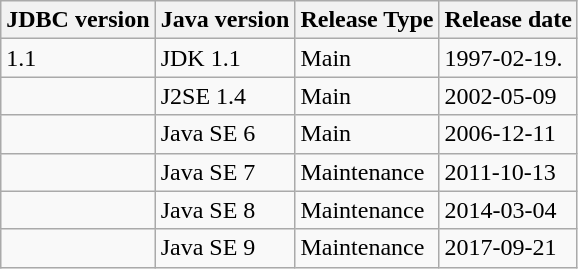<table class="wikitable">
<tr>
<th>JDBC version</th>
<th>Java version</th>
<th>Release Type</th>
<th>Release date</th>
</tr>
<tr>
<td>1.1</td>
<td>JDK 1.1</td>
<td>Main</td>
<td>1997-02-19.</td>
</tr>
<tr>
<td></td>
<td>J2SE 1.4</td>
<td>Main</td>
<td>2002-05-09</td>
</tr>
<tr>
<td></td>
<td>Java SE 6</td>
<td>Main</td>
<td>2006-12-11</td>
</tr>
<tr>
<td></td>
<td>Java SE 7</td>
<td>Maintenance</td>
<td>2011-10-13</td>
</tr>
<tr>
<td></td>
<td>Java SE 8</td>
<td>Maintenance</td>
<td>2014-03-04</td>
</tr>
<tr>
<td></td>
<td>Java SE 9</td>
<td>Maintenance</td>
<td>2017-09-21</td>
</tr>
</table>
